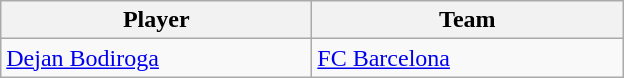<table class="wikitable" style="text-align: left;">
<tr>
<th style="width:200px;">Player</th>
<th style="width:200px;">Team</th>
</tr>
<tr>
<td> <a href='#'>Dejan Bodiroga</a></td>
<td> <a href='#'>FC Barcelona</a></td>
</tr>
</table>
